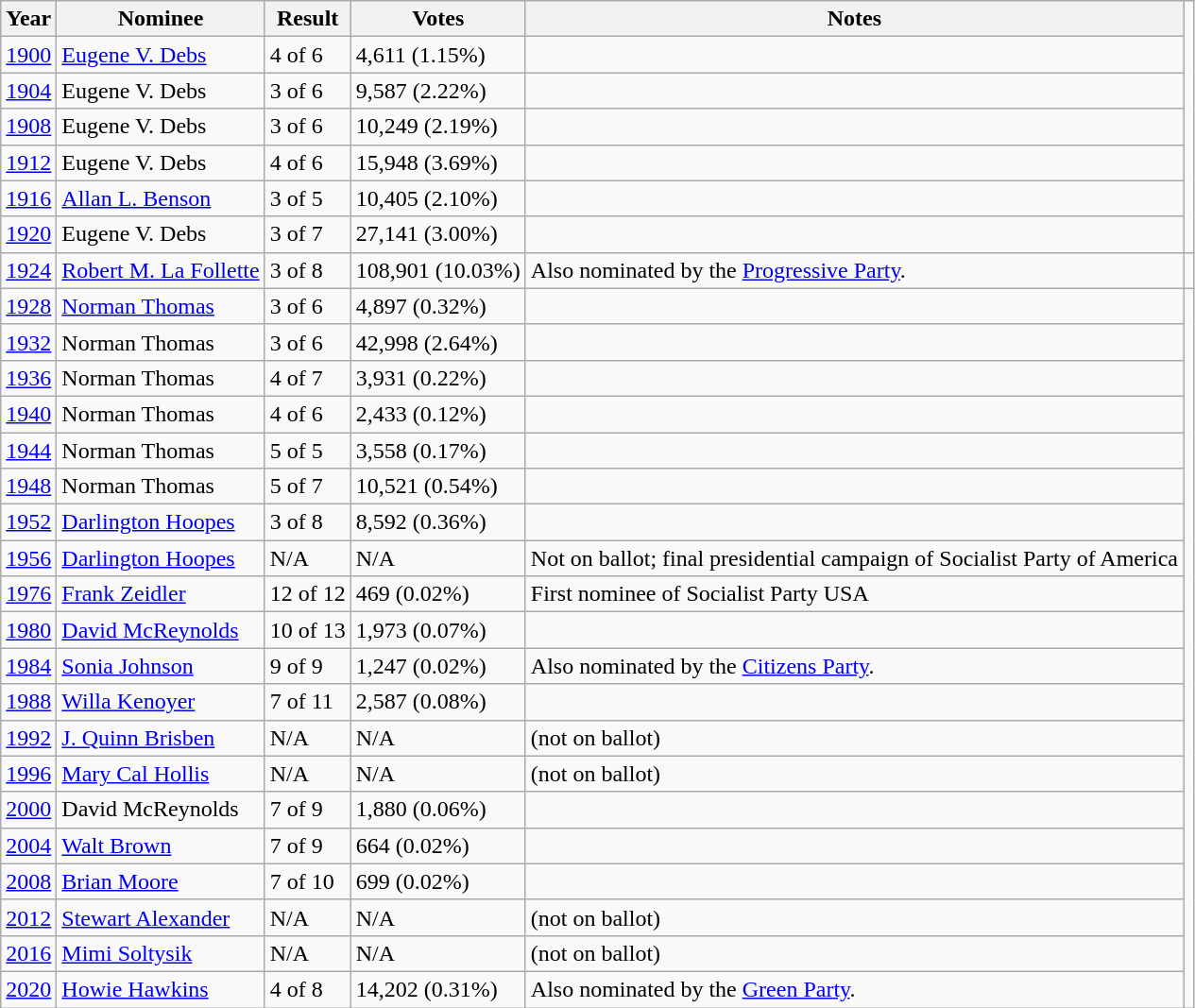<table class="wikitable">
<tr>
<th>Year</th>
<th>Nominee</th>
<th>Result</th>
<th>Votes</th>
<th>Notes</th>
</tr>
<tr>
<td><a href='#'>1900</a></td>
<td><a href='#'>Eugene V. Debs</a></td>
<td>4 of 6</td>
<td>4,611 (1.15%)</td>
<td></td>
</tr>
<tr>
<td><a href='#'>1904</a></td>
<td>Eugene V. Debs</td>
<td>3 of 6</td>
<td>9,587 (2.22%)</td>
<td></td>
</tr>
<tr>
<td><a href='#'>1908</a></td>
<td>Eugene V. Debs</td>
<td>3 of 6</td>
<td>10,249 (2.19%)</td>
<td></td>
</tr>
<tr>
<td><a href='#'>1912</a></td>
<td>Eugene V. Debs</td>
<td>4 of 6</td>
<td>15,948 (3.69%)</td>
<td></td>
</tr>
<tr>
<td><a href='#'>1916</a></td>
<td><a href='#'>Allan L. Benson</a></td>
<td>3 of 5</td>
<td>10,405 (2.10%)</td>
<td></td>
</tr>
<tr>
<td><a href='#'>1920</a></td>
<td>Eugene V. Debs</td>
<td>3 of 7</td>
<td>27,141 (3.00%)</td>
<td></td>
</tr>
<tr>
<td><a href='#'>1924</a></td>
<td><a href='#'>Robert M. La Follette</a></td>
<td>3 of 8</td>
<td>108,901 (10.03%)</td>
<td>Also nominated by the <a href='#'>Progressive Party</a>.</td>
<td></td>
</tr>
<tr>
<td><a href='#'>1928</a></td>
<td><a href='#'>Norman Thomas</a></td>
<td>3 of 6</td>
<td>4,897 (0.32%)</td>
<td></td>
</tr>
<tr>
<td><a href='#'>1932</a></td>
<td>Norman Thomas</td>
<td>3 of 6</td>
<td>42,998 (2.64%)</td>
<td></td>
</tr>
<tr>
<td><a href='#'>1936</a></td>
<td>Norman Thomas</td>
<td>4 of 7</td>
<td>3,931 (0.22%)</td>
<td></td>
</tr>
<tr>
<td><a href='#'>1940</a></td>
<td>Norman Thomas</td>
<td>4 of 6</td>
<td>2,433 (0.12%)</td>
<td></td>
</tr>
<tr>
<td><a href='#'>1944</a></td>
<td>Norman Thomas</td>
<td>5 of 5</td>
<td>3,558 (0.17%)</td>
<td></td>
</tr>
<tr>
<td><a href='#'>1948</a></td>
<td>Norman Thomas</td>
<td>5 of 7</td>
<td>10,521 (0.54%)</td>
<td></td>
</tr>
<tr>
<td><a href='#'>1952</a></td>
<td><a href='#'>Darlington Hoopes</a></td>
<td>3 of 8</td>
<td>8,592 (0.36%)</td>
<td></td>
</tr>
<tr>
<td><a href='#'>1956</a></td>
<td><a href='#'>Darlington Hoopes</a></td>
<td>N/A</td>
<td>N/A</td>
<td>Not on ballot; final presidential campaign of Socialist Party of America</td>
</tr>
<tr>
<td><a href='#'>1976</a></td>
<td><a href='#'>Frank Zeidler</a></td>
<td>12 of 12</td>
<td>469 (0.02%)</td>
<td>First nominee of Socialist Party USA</td>
</tr>
<tr>
<td><a href='#'>1980</a></td>
<td><a href='#'>David McReynolds</a></td>
<td>10 of 13</td>
<td>1,973 (0.07%)</td>
<td></td>
</tr>
<tr>
<td><a href='#'>1984</a></td>
<td><a href='#'>Sonia Johnson</a></td>
<td>9 of 9</td>
<td>1,247 (0.02%)</td>
<td>Also nominated by the <a href='#'>Citizens Party</a>.</td>
</tr>
<tr>
<td><a href='#'>1988</a></td>
<td><a href='#'>Willa Kenoyer</a></td>
<td>7 of 11</td>
<td>2,587 (0.08%)</td>
<td></td>
</tr>
<tr>
<td><a href='#'>1992</a></td>
<td><a href='#'>J. Quinn Brisben</a></td>
<td>N/A</td>
<td>N/A</td>
<td>(not on ballot)</td>
</tr>
<tr>
<td><a href='#'>1996</a></td>
<td><a href='#'>Mary Cal Hollis</a></td>
<td>N/A</td>
<td>N/A</td>
<td>(not on ballot)</td>
</tr>
<tr>
<td><a href='#'>2000</a></td>
<td>David McReynolds</td>
<td>7 of 9</td>
<td>1,880 (0.06%)</td>
<td></td>
</tr>
<tr>
<td><a href='#'>2004</a></td>
<td><a href='#'>Walt Brown</a></td>
<td>7 of 9</td>
<td>664 (0.02%)</td>
<td></td>
</tr>
<tr>
<td><a href='#'>2008</a></td>
<td><a href='#'>Brian Moore</a></td>
<td>7 of 10</td>
<td>699 (0.02%)</td>
<td></td>
</tr>
<tr>
<td><a href='#'>2012</a></td>
<td><a href='#'>Stewart Alexander</a></td>
<td>N/A</td>
<td>N/A</td>
<td>(not on ballot)</td>
</tr>
<tr>
<td><a href='#'>2016</a></td>
<td><a href='#'>Mimi Soltysik</a></td>
<td>N/A</td>
<td>N/A</td>
<td>(not on ballot)</td>
</tr>
<tr>
<td><a href='#'>2020</a></td>
<td><a href='#'>Howie Hawkins</a></td>
<td>4 of 8</td>
<td>14,202 (0.31%)</td>
<td>Also nominated by the <a href='#'>Green Party</a>.</td>
</tr>
</table>
